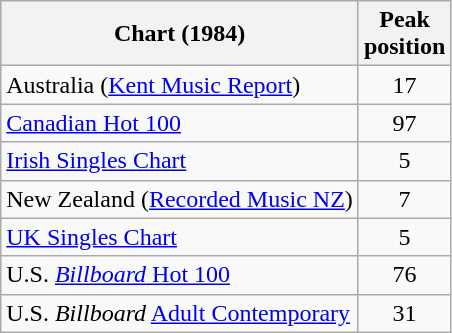<table class="wikitable sortable" style="text-align:center;">
<tr>
<th>Chart (1984)</th>
<th>Peak<br>position</th>
</tr>
<tr>
<td align="left">Australia (<a href='#'>Kent Music Report</a>)</td>
<td align="center">17</td>
</tr>
<tr>
<td align="left"><a href='#'>Canadian Hot 100</a></td>
<td align="center">97</td>
</tr>
<tr>
<td align="left"><a href='#'>Irish Singles Chart</a></td>
<td align="center">5</td>
</tr>
<tr>
<td align="left">New Zealand (<a href='#'>Recorded Music NZ</a>)</td>
<td align="center">7</td>
</tr>
<tr>
<td align="left"><a href='#'>UK Singles Chart</a></td>
<td align="center">5</td>
</tr>
<tr>
<td align="left">U.S. <a href='#'><em>Billboard</em> Hot 100</a></td>
<td align="center">76</td>
</tr>
<tr>
<td align="left">U.S. <em>Billboard</em> <a href='#'>Adult Contemporary</a></td>
<td align="center">31</td>
</tr>
</table>
